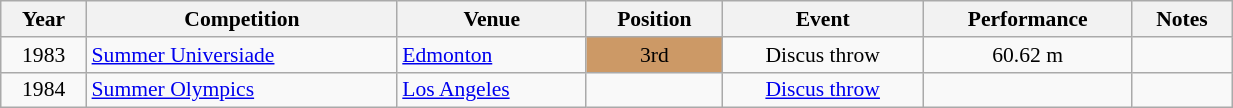<table class="wikitable"  style="width:65%; font-size:90%; text-align:center;">
<tr>
<th>Year</th>
<th>Competition</th>
<th>Venue</th>
<th>Position</th>
<th>Event</th>
<th>Performance</th>
<th>Notes</th>
</tr>
<tr>
<td>1983</td>
<td align=left><a href='#'>Summer Universiade</a></td>
<td align=left> <a href='#'>Edmonton</a></td>
<td style="background:#c96;">3rd</td>
<td>Discus throw</td>
<td>60.62 m</td>
<td></td>
</tr>
<tr>
<td>1984</td>
<td align=left><a href='#'>Summer Olympics</a></td>
<td align=left> <a href='#'>Los Angeles</a></td>
<td></td>
<td><a href='#'>Discus throw</a></td>
<td></td>
<td></td>
</tr>
</table>
